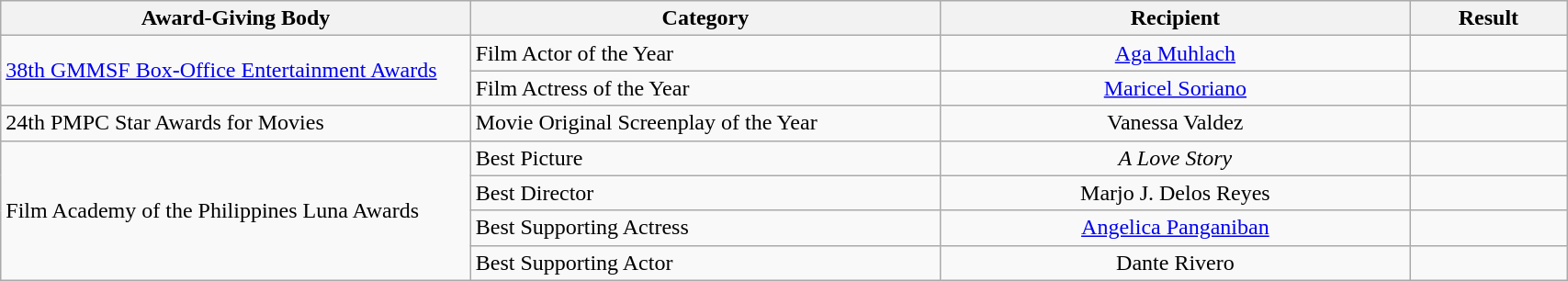<table | width="90%" class="wikitable sortable">
<tr>
<th width="30%">Award-Giving Body</th>
<th width="30%">Category</th>
<th width="30%">Recipient</th>
<th width="10%">Result</th>
</tr>
<tr>
<td rowspan="2" align="left"><a href='#'>38th GMMSF Box-Office Entertainment Awards</a></td>
<td align="left">Film Actor of the Year</td>
<td align="center"><a href='#'>Aga Muhlach</a></td>
<td></td>
</tr>
<tr>
<td>Film Actress of the Year</td>
<td align=center><a href='#'>Maricel Soriano</a></td>
<td></td>
</tr>
<tr>
<td>24th PMPC Star Awards for Movies</td>
<td>Movie Original Screenplay of the Year</td>
<td align=center>Vanessa Valdez</td>
<td></td>
</tr>
<tr>
<td rowspan=4>Film Academy of the Philippines Luna Awards</td>
<td>Best Picture</td>
<td align=center><em>A Love Story</em></td>
<td></td>
</tr>
<tr>
<td>Best Director</td>
<td align=center>Marjo J. Delos Reyes</td>
<td></td>
</tr>
<tr>
<td>Best Supporting Actress</td>
<td align=center><a href='#'>Angelica Panganiban</a></td>
<td></td>
</tr>
<tr>
<td>Best Supporting Actor</td>
<td align=center>Dante Rivero</td>
<td></td>
</tr>
</table>
